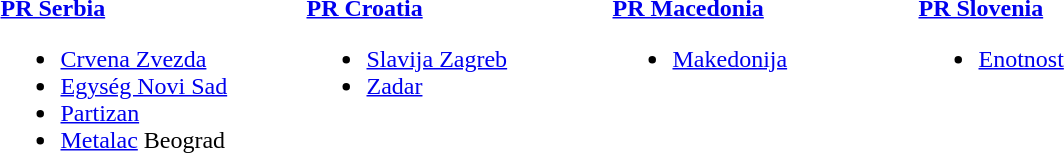<table>
<tr>
<td style="width:200px; vertical-align:top;"><strong> <a href='#'>PR Serbia</a></strong><br><ul><li><a href='#'>Crvena Zvezda</a></li><li><a href='#'>Egység Novi Sad</a></li><li><a href='#'>Partizan</a></li><li><a href='#'>Metalac</a> Beograd</li></ul></td>
<td style="width:200px; vertical-align:top;"><strong> <a href='#'>PR Croatia</a></strong><br><ul><li><a href='#'>Slavija Zagreb</a></li><li><a href='#'>Zadar</a></li></ul></td>
<td style="width:200px; vertical-align:top;"><strong> <a href='#'>PR Macedonia</a></strong><br><ul><li><a href='#'>Makedonija</a></li></ul></td>
<td style="width:200px; vertical-align:top;"><strong> <a href='#'>PR Slovenia</a></strong><br><ul><li><a href='#'>Enotnost</a></li></ul></td>
</tr>
</table>
